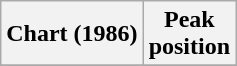<table class="wikitable plainrowheaders" style="text-align:center">
<tr>
<th scope="col">Chart (1986)</th>
<th scope="col">Peak<br>position</th>
</tr>
<tr>
</tr>
</table>
